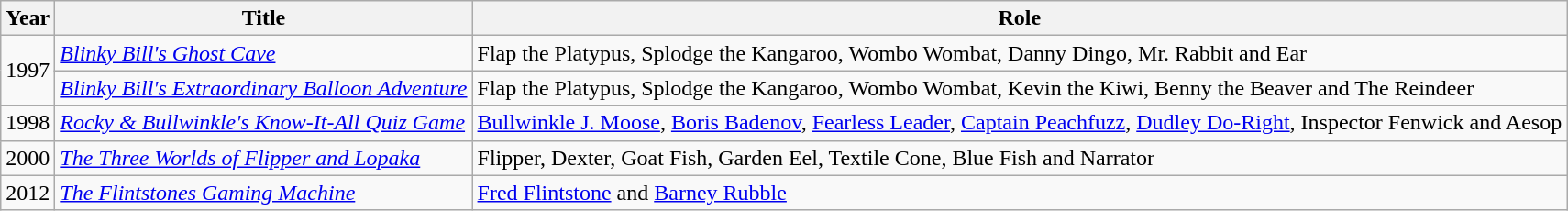<table class="wikitable sortable plainrowheaders">
<tr>
<th scope="col">Year</th>
<th scope="col">Title</th>
<th scope="col">Role</th>
</tr>
<tr>
<td rowspan="2">1997</td>
<td><em><a href='#'>Blinky Bill's Ghost Cave</a></em></td>
<td>Flap the Platypus, Splodge the Kangaroo, Wombo Wombat, Danny Dingo, Mr. Rabbit and Ear</td>
</tr>
<tr>
<td><em><a href='#'>Blinky Bill's Extraordinary Balloon Adventure</a></em></td>
<td>Flap the Platypus, Splodge the Kangaroo, Wombo Wombat, Kevin the Kiwi, Benny the Beaver and The Reindeer</td>
</tr>
<tr>
<td>1998</td>
<td><em><a href='#'>Rocky & Bullwinkle's Know-It-All Quiz Game</a></em></td>
<td><a href='#'>Bullwinkle J. Moose</a>, <a href='#'>Boris Badenov</a>, <a href='#'>Fearless Leader</a>, <a href='#'>Captain Peachfuzz</a>, <a href='#'>Dudley Do-Right</a>, Inspector Fenwick and Aesop</td>
</tr>
<tr>
<td>2000</td>
<td><em><a href='#'>The Three Worlds of Flipper and Lopaka</a></em></td>
<td>Flipper, Dexter, Goat Fish, Garden Eel, Textile Cone, Blue Fish and Narrator</td>
</tr>
<tr>
<td>2012</td>
<td><em><a href='#'>The Flintstones Gaming Machine</a></em></td>
<td><a href='#'>Fred Flintstone</a> and <a href='#'>Barney Rubble</a></td>
</tr>
</table>
